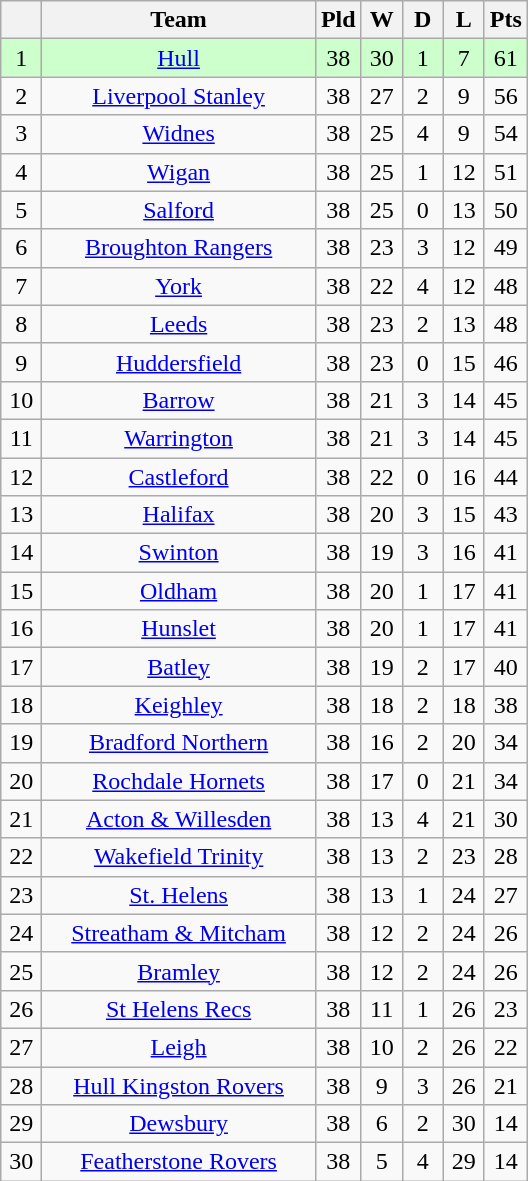<table class="wikitable" style="text-align:center;">
<tr>
<th style="width:20px;" abbr="Position"></th>
<th width=175>Team</th>
<th style="width:20px;" abbr="Played">Pld</th>
<th style="width:20px;" abbr="Won">W</th>
<th style="width:20px;" abbr="Drawn">D</th>
<th style="width:20px;" abbr="Lost">L</th>
<th style="width:20px;" abbr="Points">Pts</th>
</tr>
<tr style="text-align:center; background:#cfc;">
<td>1</td>
<td><a href='#'>Hull</a></td>
<td>38</td>
<td>30</td>
<td>1</td>
<td>7</td>
<td>61</td>
</tr>
<tr style="text-align:center;">
<td>2</td>
<td><a href='#'>Liverpool Stanley</a></td>
<td>38</td>
<td>27</td>
<td>2</td>
<td>9</td>
<td>56</td>
</tr>
<tr style="text-align:center;">
<td>3</td>
<td><a href='#'>Widnes</a></td>
<td>38</td>
<td>25</td>
<td>4</td>
<td>9</td>
<td>54</td>
</tr>
<tr style="text-align:center;">
<td>4</td>
<td><a href='#'>Wigan</a></td>
<td>38</td>
<td>25</td>
<td>1</td>
<td>12</td>
<td>51</td>
</tr>
<tr style="text-align:center;">
<td>5</td>
<td><a href='#'>Salford</a></td>
<td>38</td>
<td>25</td>
<td>0</td>
<td>13</td>
<td>50</td>
</tr>
<tr style="text-align:center;">
<td>6</td>
<td><a href='#'>Broughton Rangers</a></td>
<td>38</td>
<td>23</td>
<td>3</td>
<td>12</td>
<td>49</td>
</tr>
<tr style="text-align:center;">
<td>7</td>
<td><a href='#'>York</a></td>
<td>38</td>
<td>22</td>
<td>4</td>
<td>12</td>
<td>48</td>
</tr>
<tr style="text-align:center;">
<td>8</td>
<td><a href='#'>Leeds</a></td>
<td>38</td>
<td>23</td>
<td>2</td>
<td>13</td>
<td>48</td>
</tr>
<tr style="text-align:center;">
<td>9</td>
<td><a href='#'>Huddersfield</a></td>
<td>38</td>
<td>23</td>
<td>0</td>
<td>15</td>
<td>46</td>
</tr>
<tr style="text-align:center;">
<td>10</td>
<td><a href='#'>Barrow</a></td>
<td>38</td>
<td>21</td>
<td>3</td>
<td>14</td>
<td>45</td>
</tr>
<tr style="text-align:center;">
<td>11</td>
<td><a href='#'>Warrington</a></td>
<td>38</td>
<td>21</td>
<td>3</td>
<td>14</td>
<td>45</td>
</tr>
<tr style="text-align:center;">
<td>12</td>
<td><a href='#'>Castleford</a></td>
<td>38</td>
<td>22</td>
<td>0</td>
<td>16</td>
<td>44</td>
</tr>
<tr style="text-align:center;">
<td>13</td>
<td><a href='#'>Halifax</a></td>
<td>38</td>
<td>20</td>
<td>3</td>
<td>15</td>
<td>43</td>
</tr>
<tr style="text-align:center;">
<td>14</td>
<td><a href='#'>Swinton</a></td>
<td>38</td>
<td>19</td>
<td>3</td>
<td>16</td>
<td>41</td>
</tr>
<tr style="text-align:center;">
<td>15</td>
<td><a href='#'>Oldham</a></td>
<td>38</td>
<td>20</td>
<td>1</td>
<td>17</td>
<td>41</td>
</tr>
<tr style="text-align:center;">
<td>16</td>
<td><a href='#'>Hunslet</a></td>
<td>38</td>
<td>20</td>
<td>1</td>
<td>17</td>
<td>41</td>
</tr>
<tr style="text-align:center;">
<td>17</td>
<td><a href='#'>Batley</a></td>
<td>38</td>
<td>19</td>
<td>2</td>
<td>17</td>
<td>40</td>
</tr>
<tr style="text-align:center;">
<td>18</td>
<td><a href='#'>Keighley</a></td>
<td>38</td>
<td>18</td>
<td>2</td>
<td>18</td>
<td>38</td>
</tr>
<tr style="text-align:center;">
<td>19</td>
<td><a href='#'>Bradford Northern</a></td>
<td>38</td>
<td>16</td>
<td>2</td>
<td>20</td>
<td>34</td>
</tr>
<tr style="text-align:center;">
<td>20</td>
<td><a href='#'>Rochdale Hornets</a></td>
<td>38</td>
<td>17</td>
<td>0</td>
<td>21</td>
<td>34</td>
</tr>
<tr style="text-align:center;">
<td>21</td>
<td><a href='#'>Acton & Willesden</a></td>
<td>38</td>
<td>13</td>
<td>4</td>
<td>21</td>
<td>30</td>
</tr>
<tr style="text-align:center;">
<td>22</td>
<td><a href='#'>Wakefield Trinity</a></td>
<td>38</td>
<td>13</td>
<td>2</td>
<td>23</td>
<td>28</td>
</tr>
<tr style="text-align:center;">
<td>23</td>
<td><a href='#'>St. Helens</a></td>
<td>38</td>
<td>13</td>
<td>1</td>
<td>24</td>
<td>27</td>
</tr>
<tr style="text-align:center;">
<td>24</td>
<td><a href='#'>Streatham & Mitcham</a></td>
<td>38</td>
<td>12</td>
<td>2</td>
<td>24</td>
<td>26</td>
</tr>
<tr style="text-align:center;">
<td>25</td>
<td><a href='#'>Bramley</a></td>
<td>38</td>
<td>12</td>
<td>2</td>
<td>24</td>
<td>26</td>
</tr>
<tr style="text-align:center;">
<td>26</td>
<td><a href='#'>St Helens Recs</a></td>
<td>38</td>
<td>11</td>
<td>1</td>
<td>26</td>
<td>23</td>
</tr>
<tr style="text-align:center;">
<td>27</td>
<td><a href='#'>Leigh</a></td>
<td>38</td>
<td>10</td>
<td>2</td>
<td>26</td>
<td>22</td>
</tr>
<tr style="text-align:center;">
<td>28</td>
<td><a href='#'>Hull Kingston Rovers</a></td>
<td>38</td>
<td>9</td>
<td>3</td>
<td>26</td>
<td>21</td>
</tr>
<tr style="text-align:center;">
<td>29</td>
<td><a href='#'>Dewsbury</a></td>
<td>38</td>
<td>6</td>
<td>2</td>
<td>30</td>
<td>14</td>
</tr>
<tr style="text-align:center;">
<td>30</td>
<td><a href='#'>Featherstone Rovers</a></td>
<td>38</td>
<td>5</td>
<td>4</td>
<td>29</td>
<td>14</td>
</tr>
</table>
